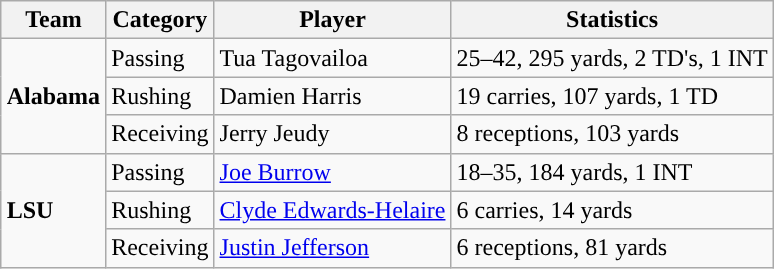<table class="wikitable" style="float: right;">
<tr>
<th>Team</th>
<th>Category</th>
<th>Player</th>
<th>Statistics</th>
</tr>
<tr>
<td rowspan=3><strong>Alabama</strong></td>
<td>Passing</td>
<td>Tua Tagovailoa</td>
<td>25–42, 295 yards, 2 TD's, 1 INT</td>
</tr>
<tr>
<td>Rushing</td>
<td>Damien Harris</td>
<td>19 carries, 107 yards, 1 TD</td>
</tr>
<tr>
<td>Receiving</td>
<td>Jerry Jeudy</td>
<td>8 receptions, 103 yards</td>
</tr>
<tr>
<td rowspan=3><strong>LSU</strong></td>
<td>Passing</td>
<td><a href='#'>Joe Burrow</a></td>
<td>18–35, 184 yards, 1 INT</td>
</tr>
<tr>
<td>Rushing</td>
<td><a href='#'>Clyde Edwards-Helaire</a></td>
<td>6 carries, 14 yards</td>
</tr>
<tr>
<td>Receiving</td>
<td><a href='#'>Justin Jefferson</a></td>
<td>6 receptions, 81 yards</td>
</tr>
</table>
